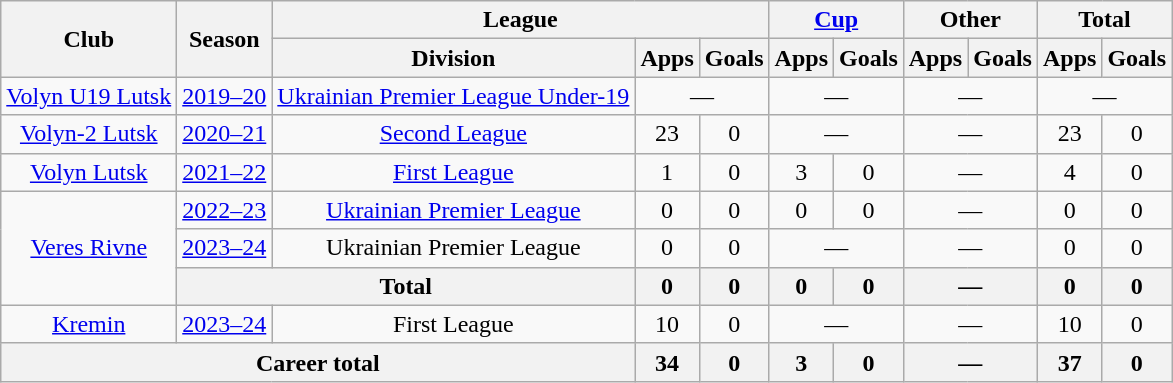<table class=wikitable style="text-align:center">
<tr>
<th rowspan=2>Club</th>
<th rowspan=2>Season</th>
<th colspan=3>League</th>
<th colspan=2><a href='#'>Cup</a></th>
<th colspan="2">Other</th>
<th colspan=2>Total</th>
</tr>
<tr>
<th>Division</th>
<th>Apps</th>
<th>Goals</th>
<th>Apps</th>
<th>Goals</th>
<th>Apps</th>
<th>Goals</th>
<th>Apps</th>
<th>Goals</th>
</tr>
<tr>
<td><a href='#'>Volyn U19 Lutsk</a></td>
<td><a href='#'>2019–20</a></td>
<td><a href='#'>Ukrainian Premier League Under-19</a></td>
<td colspan=2>—</td>
<td colspan=2>—</td>
<td colspan=2>—</td>
<td colspan=2>—</td>
</tr>
<tr>
<td><a href='#'>Volyn-2 Lutsk</a></td>
<td><a href='#'>2020–21</a></td>
<td><a href='#'>Second League</a></td>
<td>23</td>
<td>0</td>
<td colspan=2>—</td>
<td colspan=2>—</td>
<td>23</td>
<td>0</td>
</tr>
<tr>
<td><a href='#'>Volyn Lutsk</a></td>
<td><a href='#'>2021–22</a></td>
<td><a href='#'>First League</a></td>
<td>1</td>
<td>0</td>
<td>3</td>
<td>0</td>
<td colspan=2>—</td>
<td>4</td>
<td>0</td>
</tr>
<tr>
<td rowspan=3><a href='#'>Veres Rivne</a></td>
<td><a href='#'>2022–23</a></td>
<td><a href='#'>Ukrainian Premier League</a></td>
<td>0</td>
<td>0</td>
<td>0</td>
<td>0</td>
<td colspan=2>—</td>
<td>0</td>
<td>0</td>
</tr>
<tr>
<td><a href='#'>2023–24</a></td>
<td>Ukrainian Premier League</td>
<td>0</td>
<td>0</td>
<td colspan=2>—</td>
<td colspan=2>—</td>
<td>0</td>
<td>0</td>
</tr>
<tr>
<th colspan=2>Total</th>
<th>0</th>
<th>0</th>
<th>0</th>
<th>0</th>
<th colspan=2>—</th>
<th>0</th>
<th>0</th>
</tr>
<tr>
<td><a href='#'>Kremin</a></td>
<td><a href='#'>2023–24</a></td>
<td>First League</td>
<td>10</td>
<td>0</td>
<td colspan=2>—</td>
<td colspan=2>—</td>
<td>10</td>
<td>0</td>
</tr>
<tr>
<th colspan=3>Career total</th>
<th>34</th>
<th>0</th>
<th>3</th>
<th>0</th>
<th colspan=2>—</th>
<th>37</th>
<th>0</th>
</tr>
</table>
